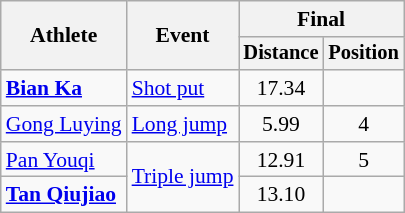<table class=wikitable style="font-size:90%">
<tr>
<th rowspan="2">Athlete</th>
<th rowspan="2">Event</th>
<th colspan="2">Final</th>
</tr>
<tr style="font-size:95%">
<th>Distance</th>
<th>Position</th>
</tr>
<tr align=center>
<td align=left><strong><a href='#'>Bian Ka</a></strong></td>
<td align=left rowspan=1><a href='#'>Shot put</a></td>
<td>17.34</td>
<td></td>
</tr>
<tr align=center>
<td align=left><a href='#'>Gong Luying</a></td>
<td align=left rowspan=1><a href='#'>Long jump</a></td>
<td>5.99</td>
<td>4</td>
</tr>
<tr align=center>
<td align=left><a href='#'>Pan Youqi</a></td>
<td align=left rowspan=2><a href='#'>Triple jump</a></td>
<td>12.91</td>
<td>5</td>
</tr>
<tr align=center>
<td align=left><strong><a href='#'>Tan Qiujiao</a></strong></td>
<td>13.10</td>
<td></td>
</tr>
</table>
